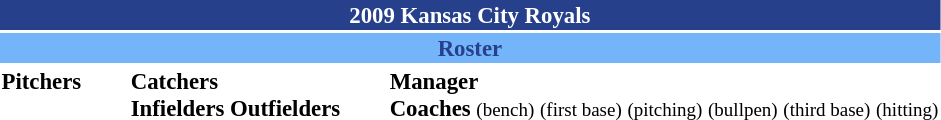<table class="toccolours" style="font-size: 95%;">
<tr>
<th colspan="10" style="background-color: #27408B; color: #FFFFFF; text-align: center;">2009 Kansas City Royals</th>
</tr>
<tr>
<td colspan="10" style="background-color: #74B4FA; color: #27408B; text-align: center;"><strong>Roster</strong></td>
</tr>
<tr>
<td valign="top"><strong>Pitchers</strong><br>





















</td>
<td width="25px"></td>
<td valign="top"><strong>Catchers</strong><br>


<strong>Infielders</strong>










<strong>Outfielders</strong>






</td>
<td width="25px"></td>
<td valign="top"><strong>Manager</strong><br>
<strong>Coaches</strong>
 <small>(bench)</small>
 <small>(first base)</small>
 <small>(pitching)</small>
 <small>(bullpen)</small>
 <small>(third base)</small>
 <small>(hitting)</small></td>
</tr>
</table>
